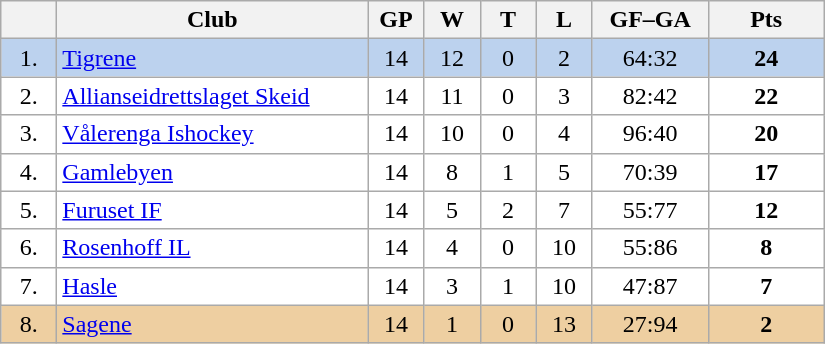<table class="wikitable">
<tr>
<th width="30"></th>
<th width="200">Club</th>
<th width="30">GP</th>
<th width="30">W</th>
<th width="30">T</th>
<th width="30">L</th>
<th width="70">GF–GA</th>
<th width="70">Pts</th>
</tr>
<tr bgcolor="#BCD2EE" align="center">
<td>1.</td>
<td align="left"><a href='#'>Tigrene</a></td>
<td>14</td>
<td>12</td>
<td>0</td>
<td>2</td>
<td>64:32</td>
<td><strong>24</strong></td>
</tr>
<tr bgcolor="#FFFFFF" align="center">
<td>2.</td>
<td align="left"><a href='#'>Allianseidrettslaget Skeid</a></td>
<td>14</td>
<td>11</td>
<td>0</td>
<td>3</td>
<td>82:42</td>
<td><strong>22</strong></td>
</tr>
<tr bgcolor="#FFFFFF" align="center">
<td>3.</td>
<td align="left"><a href='#'>Vålerenga Ishockey</a></td>
<td>14</td>
<td>10</td>
<td>0</td>
<td>4</td>
<td>96:40</td>
<td><strong>20</strong></td>
</tr>
<tr bgcolor="#FFFFFF" align="center">
<td>4.</td>
<td align="left"><a href='#'>Gamlebyen</a></td>
<td>14</td>
<td>8</td>
<td>1</td>
<td>5</td>
<td>70:39</td>
<td><strong>17</strong></td>
</tr>
<tr bgcolor="#FFFFFF" align="center">
<td>5.</td>
<td align="left"><a href='#'>Furuset IF</a></td>
<td>14</td>
<td>5</td>
<td>2</td>
<td>7</td>
<td>55:77</td>
<td><strong>12</strong></td>
</tr>
<tr bgcolor="#FFFFFF" align="center">
<td>6.</td>
<td align="left"><a href='#'>Rosenhoff IL</a></td>
<td>14</td>
<td>4</td>
<td>0</td>
<td>10</td>
<td>55:86</td>
<td><strong>8</strong></td>
</tr>
<tr bgcolor="#FFFFFF" align="center">
<td>7.</td>
<td align="left"><a href='#'>Hasle</a></td>
<td>14</td>
<td>3</td>
<td>1</td>
<td>10</td>
<td>47:87</td>
<td><strong>7</strong></td>
</tr>
<tr bgcolor="#EECFA1" align="center">
<td>8.</td>
<td align="left"><a href='#'>Sagene</a></td>
<td>14</td>
<td>1</td>
<td>0</td>
<td>13</td>
<td>27:94</td>
<td><strong>2</strong></td>
</tr>
</table>
